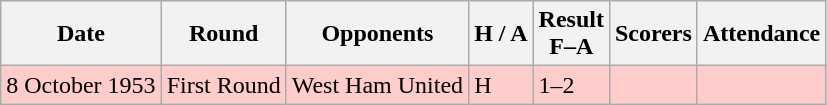<table class="wikitable">
<tr>
<th>Date</th>
<th>Round</th>
<th>Opponents</th>
<th>H / A</th>
<th>Result<br>F–A</th>
<th>Scorers</th>
<th>Attendance</th>
</tr>
<tr bgcolor="#ffcccc">
<td>8 October 1953</td>
<td>First Round</td>
<td>West Ham United</td>
<td>H</td>
<td>1–2</td>
<td></td>
<td></td>
</tr>
</table>
